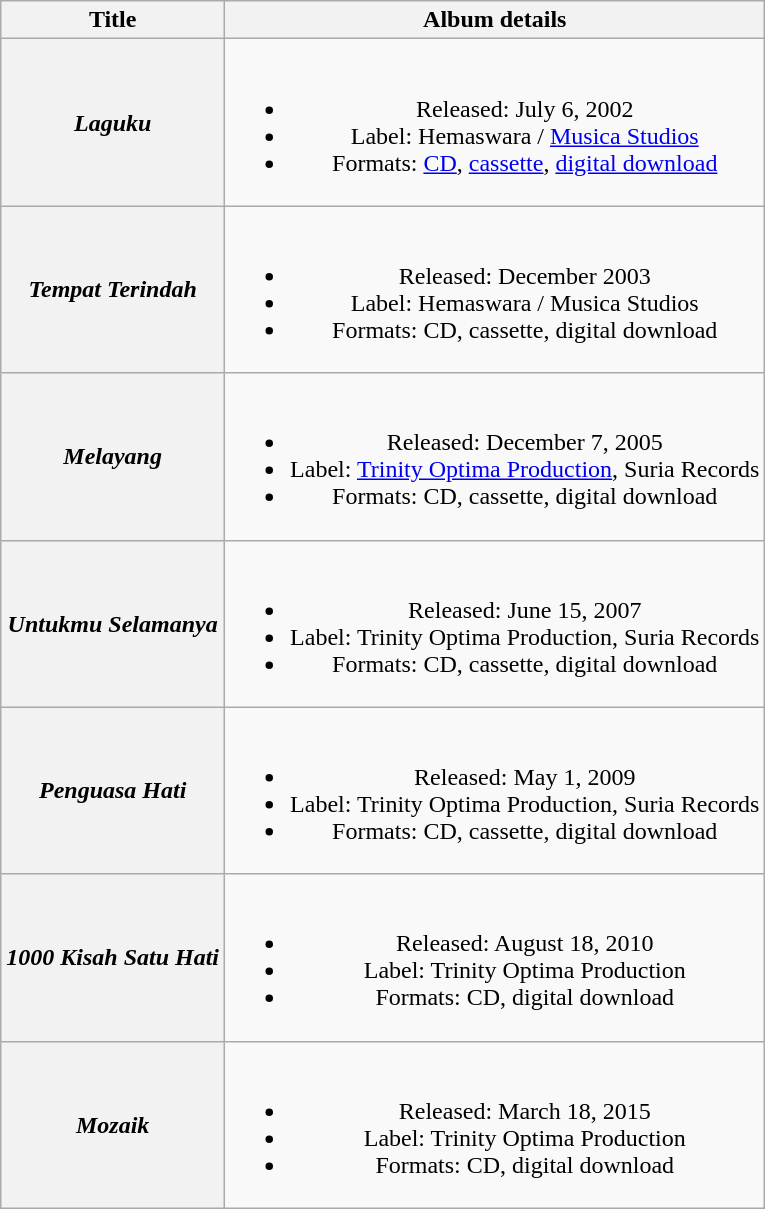<table class="wikitable plainrowheaders" style="text-align:center;">
<tr>
<th scope="col">Title</th>
<th scope="col">Album details</th>
</tr>
<tr>
<th scope="row"><em>Laguku</em> <br></th>
<td><br><ul><li>Released: July 6, 2002</li><li>Label: Hemaswara / <a href='#'>Musica Studios</a></li><li>Formats: <a href='#'>CD</a>, <a href='#'>cassette</a>, <a href='#'>digital download</a></li></ul></td>
</tr>
<tr>
<th scope="row"><em>Tempat Terindah</em> <br></th>
<td><br><ul><li>Released: December 2003</li><li>Label: Hemaswara / Musica Studios</li><li>Formats: CD, cassette, digital download</li></ul></td>
</tr>
<tr>
<th scope="row"><em>Melayang</em> <br></th>
<td><br><ul><li>Released: December 7, 2005</li><li>Label: <a href='#'>Trinity Optima Production</a>, Suria Records</li><li>Formats: CD, cassette, digital download</li></ul></td>
</tr>
<tr>
<th scope="row"><em>Untukmu Selamanya</em> <br></th>
<td><br><ul><li>Released: June 15, 2007</li><li>Label: Trinity Optima Production, Suria Records</li><li>Formats: CD, cassette, digital download</li></ul></td>
</tr>
<tr>
<th scope="row"><em>Penguasa Hati</em> <br></th>
<td><br><ul><li>Released: May 1, 2009</li><li>Label: Trinity Optima Production, Suria Records</li><li>Formats: CD, cassette, digital download</li></ul></td>
</tr>
<tr>
<th scope="row"><em>1000 Kisah Satu Hati</em> <br></th>
<td><br><ul><li>Released: August 18, 2010</li><li>Label: Trinity Optima Production</li><li>Formats: CD, digital download</li></ul></td>
</tr>
<tr>
<th scope="row"><em>Mozaik</em> <br></th>
<td><br><ul><li>Released: March 18, 2015</li><li>Label: Trinity Optima Production</li><li>Formats: CD, digital download</li></ul></td>
</tr>
</table>
